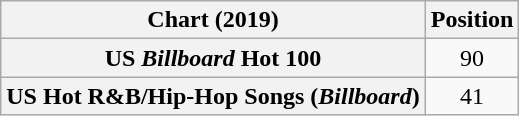<table class="wikitable sortable plainrowheaders" style="text-align:center">
<tr>
<th scope="col">Chart (2019)</th>
<th scope="col">Position</th>
</tr>
<tr>
<th scope="row">US <em>Billboard</em> Hot 100</th>
<td>90</td>
</tr>
<tr>
<th scope="row">US Hot R&B/Hip-Hop Songs (<em>Billboard</em>)</th>
<td>41</td>
</tr>
</table>
